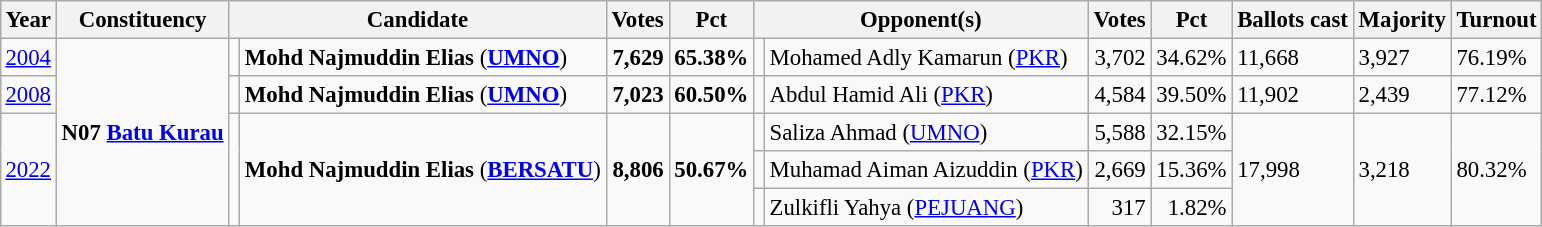<table class="wikitable" style="margin:0.5em ; font-size:95%">
<tr>
<th>Year</th>
<th>Constituency</th>
<th colspan=2>Candidate</th>
<th>Votes</th>
<th>Pct</th>
<th colspan=2>Opponent(s)</th>
<th>Votes</th>
<th>Pct</th>
<th>Ballots cast</th>
<th>Majority</th>
<th>Turnout</th>
</tr>
<tr>
<td><a href='#'>2004</a></td>
<td rowspan=5><strong>N07 <a href='#'>Batu Kurau</a></strong></td>
<td></td>
<td><strong>Mohd Najmuddin Elias</strong> (<a href='#'><strong>UMNO</strong></a>)</td>
<td style="text-align:right;"><strong>7,629</strong></td>
<td><strong>65.38%</strong></td>
<td></td>
<td>Mohamed Adly Kamarun (<a href='#'>PKR</a>)</td>
<td style="text-align:right;">3,702</td>
<td>34.62%</td>
<td>11,668</td>
<td>3,927</td>
<td>76.19%</td>
</tr>
<tr>
<td><a href='#'>2008</a></td>
<td></td>
<td><strong>Mohd Najmuddin Elias</strong> (<a href='#'><strong>UMNO</strong></a>)</td>
<td style="text-align:right;"><strong>7,023</strong></td>
<td><strong>60.50%</strong></td>
<td></td>
<td>Abdul Hamid Ali (<a href='#'>PKR</a>)</td>
<td style="text-align:right;">4,584</td>
<td>39.50%</td>
<td>11,902</td>
<td>2,439</td>
<td>77.12%</td>
</tr>
<tr>
<td rowspan=3><a href='#'>2022</a></td>
<td rowspan=3 bgcolor=></td>
<td rowspan=3><strong>Mohd Najmuddin Elias</strong> (<a href='#'><strong>BERSATU</strong></a>)</td>
<td rowspan=3 style="text-align:right;"><strong>8,806</strong></td>
<td rowspan=3><strong>50.67%</strong></td>
<td></td>
<td>Saliza Ahmad (<a href='#'>UMNO</a>)</td>
<td style="text-align:right;">5,588</td>
<td>32.15%</td>
<td rowspan=3>17,998</td>
<td rowspan=3>3,218</td>
<td rowspan=3>80.32%</td>
</tr>
<tr>
<td></td>
<td>Muhamad Aiman Aizuddin (<a href='#'>PKR</a>)</td>
<td style="text-align:right;">2,669</td>
<td>15.36%</td>
</tr>
<tr>
<td bgcolor=></td>
<td>Zulkifli Yahya (<a href='#'>PEJUANG</a>)</td>
<td style="text-align:right;">317</td>
<td style="text-align:right;">1.82%</td>
</tr>
</table>
